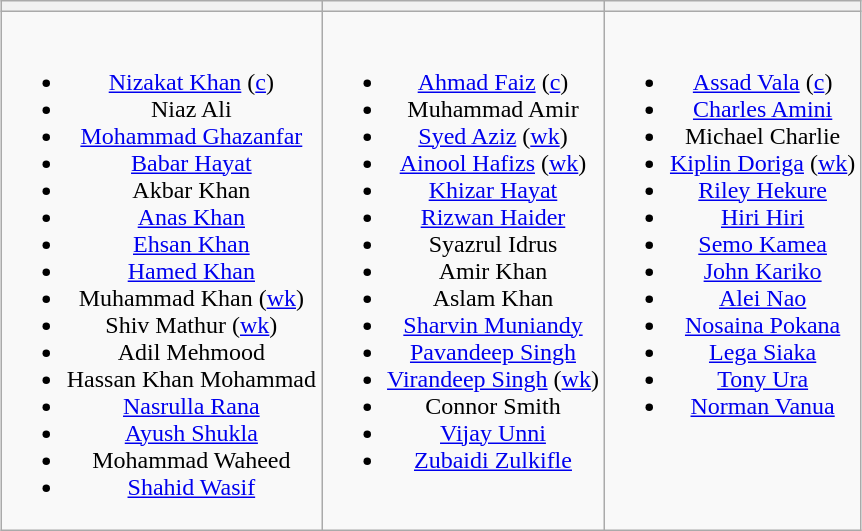<table class="wikitable" style="text-align:center; margin:auto">
<tr>
<th></th>
<th></th>
<th></th>
</tr>
<tr style="vertical-align:top">
<td><br><ul><li><a href='#'>Nizakat Khan</a> (<a href='#'>c</a>)</li><li>Niaz Ali</li><li><a href='#'>Mohammad Ghazanfar</a></li><li><a href='#'>Babar Hayat</a></li><li>Akbar Khan</li><li><a href='#'>Anas Khan</a></li><li><a href='#'>Ehsan Khan</a></li><li><a href='#'>Hamed Khan</a></li><li>Muhammad Khan (<a href='#'>wk</a>)</li><li>Shiv Mathur (<a href='#'>wk</a>)</li><li>Adil Mehmood</li><li>Hassan Khan Mohammad</li><li><a href='#'>Nasrulla Rana</a></li><li><a href='#'>Ayush Shukla</a></li><li>Mohammad Waheed</li><li><a href='#'>Shahid Wasif</a></li></ul></td>
<td><br><ul><li><a href='#'>Ahmad Faiz</a> (<a href='#'>c</a>)</li><li>Muhammad Amir</li><li><a href='#'>Syed Aziz</a> (<a href='#'>wk</a>)</li><li><a href='#'>Ainool Hafizs</a> (<a href='#'>wk</a>)</li><li><a href='#'>Khizar Hayat</a></li><li><a href='#'>Rizwan Haider</a></li><li>Syazrul Idrus</li><li>Amir Khan</li><li>Aslam Khan</li><li><a href='#'>Sharvin Muniandy</a></li><li><a href='#'>Pavandeep Singh</a></li><li><a href='#'>Virandeep Singh</a> (<a href='#'>wk</a>)</li><li>Connor Smith</li><li><a href='#'>Vijay Unni</a></li><li><a href='#'>Zubaidi Zulkifle</a></li></ul></td>
<td><br><ul><li><a href='#'>Assad Vala</a> (<a href='#'>c</a>)</li><li><a href='#'>Charles Amini</a></li><li>Michael Charlie</li><li><a href='#'>Kiplin Doriga</a> (<a href='#'>wk</a>)</li><li><a href='#'>Riley Hekure</a></li><li><a href='#'>Hiri Hiri</a></li><li><a href='#'>Semo Kamea</a></li><li><a href='#'>John Kariko</a></li><li><a href='#'>Alei Nao</a></li><li><a href='#'>Nosaina Pokana</a></li><li><a href='#'>Lega Siaka</a></li><li><a href='#'>Tony Ura</a></li><li><a href='#'>Norman Vanua</a></li></ul></td>
</tr>
</table>
